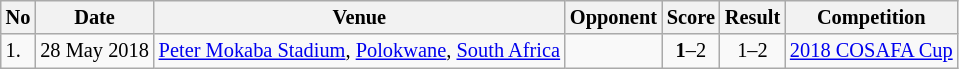<table class="wikitable" style="font-size:85%;">
<tr>
<th>No</th>
<th>Date</th>
<th>Venue</th>
<th>Opponent</th>
<th>Score</th>
<th>Result</th>
<th>Competition</th>
</tr>
<tr>
<td>1.</td>
<td>28 May 2018</td>
<td><a href='#'>Peter Mokaba Stadium</a>, <a href='#'>Polokwane</a>, <a href='#'>South Africa</a></td>
<td></td>
<td align=center><strong>1</strong>–2</td>
<td align=center>1–2</td>
<td><a href='#'>2018 COSAFA Cup</a></td>
</tr>
</table>
